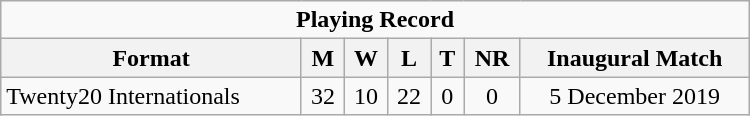<table class="wikitable" style="text-align: center; width: 500px;">
<tr>
<td colspan=7 align="center"><strong>Playing Record</strong></td>
</tr>
<tr>
<th>Format</th>
<th>M</th>
<th>W</th>
<th>L</th>
<th>T</th>
<th>NR</th>
<th>Inaugural Match</th>
</tr>
<tr>
<td align="left">Twenty20 Internationals</td>
<td>32</td>
<td>10</td>
<td>22</td>
<td>0</td>
<td>0</td>
<td>5 December 2019</td>
</tr>
</table>
